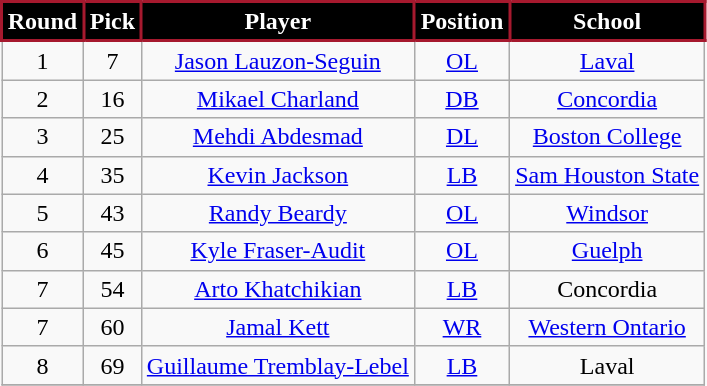<table class="wikitable sortable">
<tr>
<th scope="col" style="background:#000000;color:#FFFFFF;border:2px solid #A6192E;">Round</th>
<th scope="col" style="background:#000000;color:#FFFFFF;border:2px solid #A6192E;">Pick</th>
<th scope="col" style="background:#000000;color:#FFFFFF;border:2px solid #A6192E;">Player</th>
<th scope="col" style="background:#000000;color:#FFFFFF;border:2px solid #A6192E;">Position</th>
<th scope="col" style="background:#000000;color:#FFFFFF;border:2px solid #A6192E;">School</th>
</tr>
<tr align="center">
<td align=center>1</td>
<td>7</td>
<td><a href='#'>Jason Lauzon-Seguin</a></td>
<td><a href='#'>OL</a></td>
<td><a href='#'>Laval</a></td>
</tr>
<tr align="center">
<td align=center>2</td>
<td>16</td>
<td><a href='#'>Mikael Charland</a></td>
<td><a href='#'>DB</a></td>
<td><a href='#'>Concordia</a></td>
</tr>
<tr align="center">
<td align=center>3</td>
<td>25</td>
<td><a href='#'>Mehdi Abdesmad</a></td>
<td><a href='#'>DL</a></td>
<td><a href='#'>Boston College</a></td>
</tr>
<tr align="center">
<td align=center>4</td>
<td>35</td>
<td><a href='#'>Kevin Jackson</a></td>
<td><a href='#'>LB</a></td>
<td><a href='#'>Sam Houston State</a></td>
</tr>
<tr align="center">
<td align=center>5</td>
<td>43</td>
<td><a href='#'>Randy Beardy</a></td>
<td><a href='#'>OL</a></td>
<td><a href='#'>Windsor</a></td>
</tr>
<tr align="center">
<td align=center>6</td>
<td>45</td>
<td><a href='#'>Kyle Fraser-Audit</a></td>
<td><a href='#'>OL</a></td>
<td><a href='#'>Guelph</a></td>
</tr>
<tr align="center">
<td align=center>7</td>
<td>54</td>
<td><a href='#'>Arto Khatchikian</a></td>
<td><a href='#'>LB</a></td>
<td>Concordia</td>
</tr>
<tr align="center">
<td align=center>7</td>
<td>60</td>
<td><a href='#'>Jamal Kett</a></td>
<td><a href='#'>WR</a></td>
<td><a href='#'>Western Ontario</a></td>
</tr>
<tr align="center">
<td align=center>8</td>
<td>69</td>
<td><a href='#'>Guillaume Tremblay-Lebel</a></td>
<td><a href='#'>LB</a></td>
<td>Laval</td>
</tr>
<tr>
</tr>
</table>
